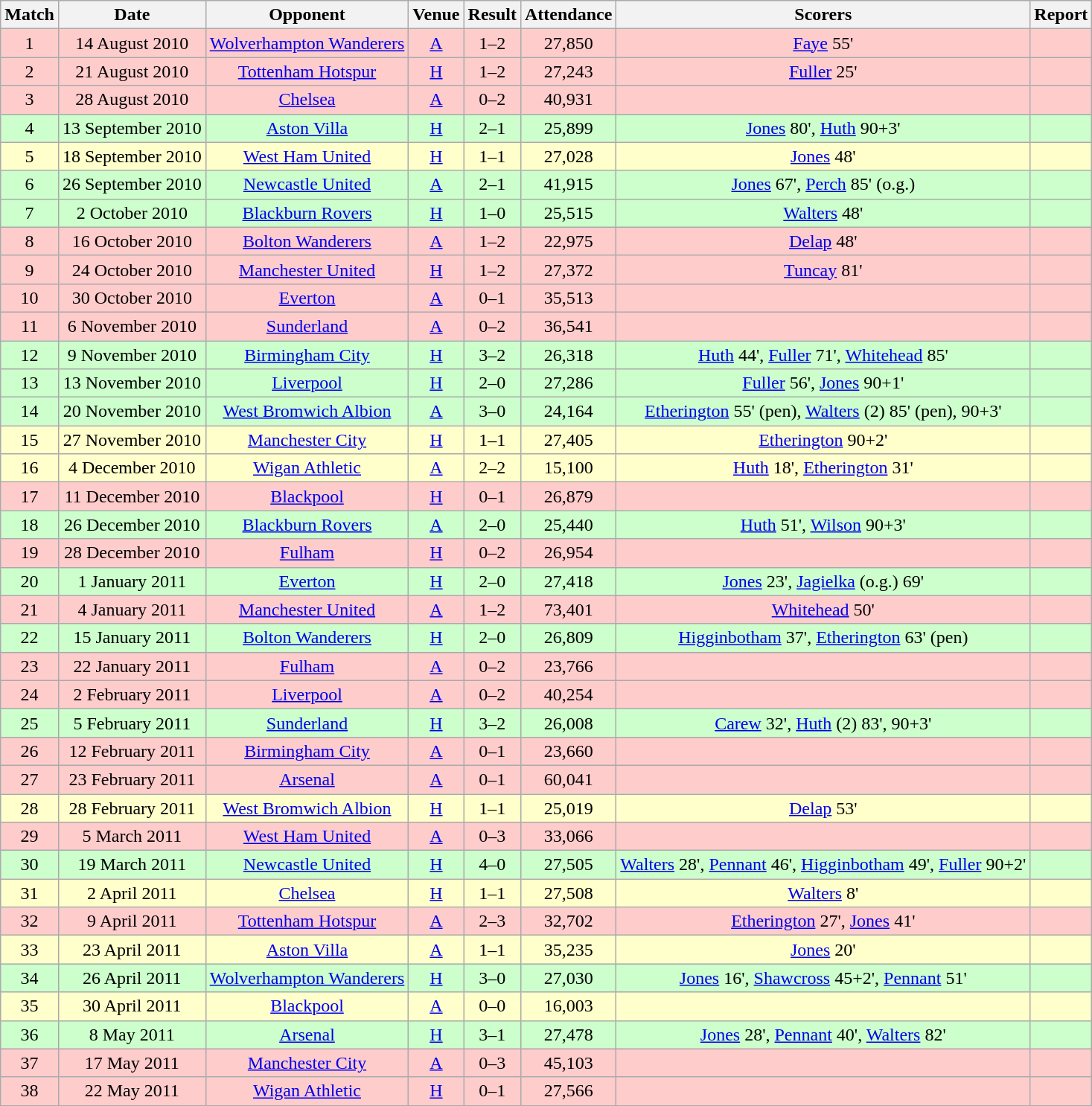<table class="wikitable" style="font-size:100%; text-align:center">
<tr>
<th>Match</th>
<th>Date</th>
<th>Opponent</th>
<th>Venue</th>
<th>Result</th>
<th>Attendance</th>
<th>Scorers</th>
<th>Report</th>
</tr>
<tr style="background: #FFCCCC;">
<td>1</td>
<td>14 August 2010</td>
<td><a href='#'>Wolverhampton Wanderers</a></td>
<td><a href='#'>A</a></td>
<td>1–2</td>
<td>27,850</td>
<td><a href='#'>Faye</a> 55'</td>
<td></td>
</tr>
<tr style="background: #FFCCCC;">
<td>2</td>
<td>21 August 2010</td>
<td><a href='#'>Tottenham Hotspur</a></td>
<td><a href='#'>H</a></td>
<td>1–2</td>
<td>27,243</td>
<td><a href='#'>Fuller</a> 25'</td>
<td></td>
</tr>
<tr style="background: #FFCCCC;">
<td>3</td>
<td>28 August 2010</td>
<td><a href='#'>Chelsea</a></td>
<td><a href='#'>A</a></td>
<td>0–2</td>
<td>40,931</td>
<td></td>
<td></td>
</tr>
<tr style="background: #CCFFCC;">
<td>4</td>
<td>13 September 2010</td>
<td><a href='#'>Aston Villa</a></td>
<td><a href='#'>H</a></td>
<td>2–1</td>
<td>25,899</td>
<td><a href='#'>Jones</a> 80', <a href='#'>Huth</a> 90+3'</td>
<td></td>
</tr>
<tr style="background: #FFFFCC;">
<td>5</td>
<td>18 September 2010</td>
<td><a href='#'>West Ham United</a></td>
<td><a href='#'>H</a></td>
<td>1–1</td>
<td>27,028</td>
<td><a href='#'>Jones</a> 48'</td>
<td></td>
</tr>
<tr style="background: #CCFFCC;">
<td>6</td>
<td>26 September 2010</td>
<td><a href='#'>Newcastle United</a></td>
<td><a href='#'>A</a></td>
<td>2–1</td>
<td>41,915</td>
<td><a href='#'>Jones</a> 67', <a href='#'>Perch</a> 85' (o.g.)</td>
<td></td>
</tr>
<tr style="background: #CCFFCC;">
<td>7</td>
<td>2 October 2010</td>
<td><a href='#'>Blackburn Rovers</a></td>
<td><a href='#'>H</a></td>
<td>1–0</td>
<td>25,515</td>
<td><a href='#'>Walters</a> 48'</td>
<td></td>
</tr>
<tr style="background: #FFCCCC;">
<td>8</td>
<td>16 October 2010</td>
<td><a href='#'>Bolton Wanderers</a></td>
<td><a href='#'>A</a></td>
<td>1–2</td>
<td>22,975</td>
<td><a href='#'>Delap</a> 48'</td>
<td></td>
</tr>
<tr style="background: #FFCCCC;">
<td>9</td>
<td>24 October 2010</td>
<td><a href='#'>Manchester United</a></td>
<td><a href='#'>H</a></td>
<td>1–2</td>
<td>27,372</td>
<td><a href='#'>Tuncay</a> 81'</td>
<td></td>
</tr>
<tr style="background: #FFCCCC;">
<td>10</td>
<td>30 October 2010</td>
<td><a href='#'>Everton</a></td>
<td><a href='#'>A</a></td>
<td>0–1</td>
<td>35,513</td>
<td></td>
<td></td>
</tr>
<tr style="background: #FFCCCC;">
<td>11</td>
<td>6 November 2010</td>
<td><a href='#'>Sunderland</a></td>
<td><a href='#'>A</a></td>
<td>0–2</td>
<td>36,541</td>
<td></td>
<td></td>
</tr>
<tr style="background: #CCFFCC;">
<td>12</td>
<td>9 November 2010</td>
<td><a href='#'>Birmingham City</a></td>
<td><a href='#'>H</a></td>
<td>3–2</td>
<td>26,318</td>
<td><a href='#'>Huth</a> 44', <a href='#'>Fuller</a> 71', <a href='#'>Whitehead</a> 85'</td>
<td></td>
</tr>
<tr style="background: #CCFFCC;">
<td>13</td>
<td>13 November 2010</td>
<td><a href='#'>Liverpool</a></td>
<td><a href='#'>H</a></td>
<td>2–0</td>
<td>27,286</td>
<td><a href='#'>Fuller</a> 56', <a href='#'>Jones</a> 90+1'</td>
<td></td>
</tr>
<tr style="background: #CCFFCC;">
<td>14</td>
<td>20 November 2010</td>
<td><a href='#'>West Bromwich Albion</a></td>
<td><a href='#'>A</a></td>
<td>3–0</td>
<td>24,164</td>
<td><a href='#'>Etherington</a> 55' (pen), <a href='#'>Walters</a> (2) 85' (pen), 90+3'</td>
<td></td>
</tr>
<tr style="background: #FFFFCC;">
<td>15</td>
<td>27 November 2010</td>
<td><a href='#'>Manchester City</a></td>
<td><a href='#'>H</a></td>
<td>1–1</td>
<td>27,405</td>
<td><a href='#'>Etherington</a> 90+2'</td>
<td></td>
</tr>
<tr style="background: #FFFFCC;">
<td>16</td>
<td>4 December 2010</td>
<td><a href='#'>Wigan Athletic</a></td>
<td><a href='#'>A</a></td>
<td>2–2</td>
<td>15,100</td>
<td><a href='#'>Huth</a> 18', <a href='#'>Etherington</a> 31'</td>
<td></td>
</tr>
<tr style="background: #FFCCCC;">
<td>17</td>
<td>11 December 2010</td>
<td><a href='#'>Blackpool</a></td>
<td><a href='#'>H</a></td>
<td>0–1</td>
<td>26,879</td>
<td></td>
<td></td>
</tr>
<tr style="background: #CCFFCC;">
<td>18</td>
<td>26 December 2010</td>
<td><a href='#'>Blackburn Rovers</a></td>
<td><a href='#'>A</a></td>
<td>2–0</td>
<td>25,440</td>
<td><a href='#'>Huth</a> 51', <a href='#'>Wilson</a> 90+3'</td>
<td></td>
</tr>
<tr style="background: #FFCCCC;">
<td>19</td>
<td>28 December 2010</td>
<td><a href='#'>Fulham</a></td>
<td><a href='#'>H</a></td>
<td>0–2</td>
<td>26,954</td>
<td></td>
<td></td>
</tr>
<tr style="background: #CCFFCC;">
<td>20</td>
<td>1 January 2011</td>
<td><a href='#'>Everton</a></td>
<td><a href='#'>H</a></td>
<td>2–0</td>
<td>27,418</td>
<td><a href='#'>Jones</a> 23', <a href='#'>Jagielka</a> (o.g.) 69'</td>
<td></td>
</tr>
<tr style="background: #FFCCCC;">
<td>21</td>
<td>4 January 2011</td>
<td><a href='#'>Manchester United</a></td>
<td><a href='#'>A</a></td>
<td>1–2</td>
<td>73,401</td>
<td><a href='#'>Whitehead</a> 50'</td>
<td></td>
</tr>
<tr style="background: #CCFFCC;">
<td>22</td>
<td>15 January 2011</td>
<td><a href='#'>Bolton Wanderers</a></td>
<td><a href='#'>H</a></td>
<td>2–0</td>
<td>26,809</td>
<td><a href='#'>Higginbotham</a> 37', <a href='#'>Etherington</a> 63' (pen)</td>
<td></td>
</tr>
<tr style="background: #FFCCCC;">
<td>23</td>
<td>22 January 2011</td>
<td><a href='#'>Fulham</a></td>
<td><a href='#'>A</a></td>
<td>0–2</td>
<td>23,766</td>
<td></td>
<td></td>
</tr>
<tr style="background: #FFCCCC;">
<td>24</td>
<td>2 February 2011</td>
<td><a href='#'>Liverpool</a></td>
<td><a href='#'>A</a></td>
<td>0–2</td>
<td>40,254</td>
<td></td>
<td></td>
</tr>
<tr style="background: #CCFFCC;">
<td>25</td>
<td>5 February 2011</td>
<td><a href='#'>Sunderland</a></td>
<td><a href='#'>H</a></td>
<td>3–2</td>
<td>26,008</td>
<td><a href='#'>Carew</a> 32', <a href='#'>Huth</a> (2) 83', 90+3'</td>
<td></td>
</tr>
<tr style="background: #FFCCCC;">
<td>26</td>
<td>12 February 2011</td>
<td><a href='#'>Birmingham City</a></td>
<td><a href='#'>A</a></td>
<td>0–1</td>
<td>23,660</td>
<td></td>
<td></td>
</tr>
<tr style="background: #FFCCCC;">
<td>27</td>
<td>23 February 2011</td>
<td><a href='#'>Arsenal</a></td>
<td><a href='#'>A</a></td>
<td>0–1</td>
<td>60,041</td>
<td></td>
<td></td>
</tr>
<tr style="background: #FFFFCC;">
<td>28</td>
<td>28 February 2011</td>
<td><a href='#'>West Bromwich Albion</a></td>
<td><a href='#'>H</a></td>
<td>1–1</td>
<td>25,019</td>
<td><a href='#'>Delap</a> 53'</td>
<td></td>
</tr>
<tr style="background: #FFCCCC;">
<td>29</td>
<td>5 March 2011</td>
<td><a href='#'>West Ham United</a></td>
<td><a href='#'>A</a></td>
<td>0–3</td>
<td>33,066</td>
<td></td>
<td></td>
</tr>
<tr style="background: #CCFFCC;">
<td>30</td>
<td>19 March 2011</td>
<td><a href='#'>Newcastle United</a></td>
<td><a href='#'>H</a></td>
<td>4–0</td>
<td>27,505</td>
<td><a href='#'>Walters</a> 28', <a href='#'>Pennant</a> 46', <a href='#'>Higginbotham</a> 49', <a href='#'>Fuller</a> 90+2'</td>
<td></td>
</tr>
<tr style="background: #FFFFCC;">
<td>31</td>
<td>2 April 2011</td>
<td><a href='#'>Chelsea</a></td>
<td><a href='#'>H</a></td>
<td>1–1</td>
<td>27,508</td>
<td><a href='#'>Walters</a> 8'</td>
<td></td>
</tr>
<tr style="background: #FFCCCC;">
<td>32</td>
<td>9 April 2011</td>
<td><a href='#'>Tottenham Hotspur</a></td>
<td><a href='#'>A</a></td>
<td>2–3</td>
<td>32,702</td>
<td><a href='#'>Etherington</a> 27', <a href='#'>Jones</a> 41'</td>
<td></td>
</tr>
<tr style="background: #FFFFCC;">
<td>33</td>
<td>23 April 2011</td>
<td><a href='#'>Aston Villa</a></td>
<td><a href='#'>A</a></td>
<td>1–1</td>
<td>35,235</td>
<td><a href='#'>Jones</a> 20'</td>
<td></td>
</tr>
<tr style="background: #CCFFCC;">
<td>34</td>
<td>26 April 2011</td>
<td><a href='#'>Wolverhampton Wanderers</a></td>
<td><a href='#'>H</a></td>
<td>3–0</td>
<td>27,030</td>
<td><a href='#'>Jones</a> 16', <a href='#'>Shawcross</a> 45+2', <a href='#'>Pennant</a> 51'</td>
<td></td>
</tr>
<tr style="background: #FFFFCC;">
<td>35</td>
<td>30 April 2011</td>
<td><a href='#'>Blackpool</a></td>
<td><a href='#'>A</a></td>
<td>0–0</td>
<td>16,003</td>
<td></td>
<td></td>
</tr>
<tr style="background: #CCFFCC;">
<td>36</td>
<td>8 May 2011</td>
<td><a href='#'>Arsenal</a></td>
<td><a href='#'>H</a></td>
<td>3–1</td>
<td>27,478</td>
<td><a href='#'>Jones</a> 28', <a href='#'>Pennant</a> 40', <a href='#'>Walters</a> 82'</td>
<td></td>
</tr>
<tr style="background: #FFCCCC;">
<td>37</td>
<td>17 May 2011</td>
<td><a href='#'>Manchester City</a></td>
<td><a href='#'>A</a></td>
<td>0–3</td>
<td>45,103</td>
<td></td>
<td></td>
</tr>
<tr style="background: #FFCCCC;">
<td>38</td>
<td>22 May 2011</td>
<td><a href='#'>Wigan Athletic</a></td>
<td><a href='#'>H</a></td>
<td>0–1</td>
<td>27,566</td>
<td></td>
<td></td>
</tr>
</table>
